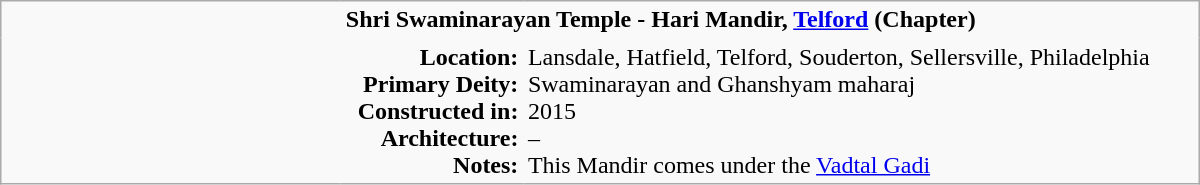<table class="wikitable plain" border="0" width="800">
<tr>
<td width="220px" rowspan="2" style="border:none;"></td>
<td valign="top" colspan=2 style="border:none;"><strong>Shri Swaminarayan Temple - Hari Mandir, <a href='#'>Telford</a> (Chapter)</strong></td>
</tr>
<tr>
<td valign="top" style="text-align:right; border:none;"><strong>Location:</strong><br><strong>Primary Deity:</strong><br><strong>Constructed in:</strong> <br><strong>Architecture:</strong><br><strong>Notes:</strong></td>
<td valign="top" style="border:none;">Lansdale, Hatfield, Telford, Souderton, Sellersville, Philadelphia<br>Swaminarayan and Ghanshyam maharaj <br>2015<br>– <br>This Mandir comes under the <a href='#'>Vadtal Gadi</a></td>
</tr>
</table>
